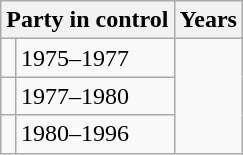<table class="wikitable">
<tr>
<th colspan="2">Party in control</th>
<th>Years</th>
</tr>
<tr>
<td></td>
<td>1975–1977</td>
</tr>
<tr>
<td></td>
<td>1977–1980</td>
</tr>
<tr>
<td></td>
<td>1980–1996</td>
</tr>
</table>
